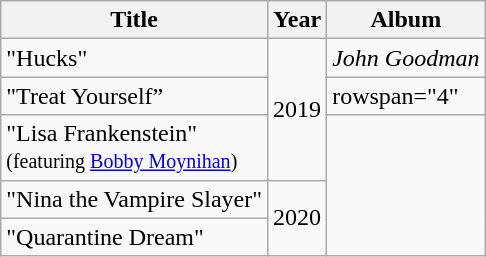<table class="wikitable">
<tr>
<th>Title</th>
<th>Year</th>
<th>Album</th>
</tr>
<tr>
<td>"Hucks"</td>
<td rowspan="3">2019</td>
<td><em>John Goodman</em></td>
</tr>
<tr>
<td>"Treat Yourself”</td>
<td>rowspan="4" </td>
</tr>
<tr>
<td>"Lisa Frankenstein"<br><small>(featuring <a href='#'>Bobby Moynihan</a>)</small></td>
</tr>
<tr>
<td>"Nina the Vampire Slayer"</td>
<td rowspan="2">2020</td>
</tr>
<tr>
<td>"Quarantine Dream"</td>
</tr>
</table>
